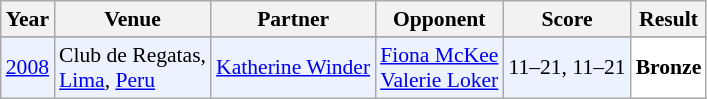<table class="sortable wikitable" style="font-size: 90%;">
<tr>
<th>Year</th>
<th>Venue</th>
<th>Partner</th>
<th>Opponent</th>
<th>Score</th>
<th>Result</th>
</tr>
<tr>
</tr>
<tr style="background:#ECF2FF">
<td align="center"><a href='#'>2008</a></td>
<td align="left">Club de Regatas,<br><a href='#'>Lima</a>, <a href='#'>Peru</a></td>
<td align="left"> <a href='#'>Katherine Winder</a></td>
<td align="left"> <a href='#'>Fiona McKee</a><br> <a href='#'>Valerie Loker</a></td>
<td align="left">11–21, 11–21</td>
<td style="text-align:left; background:white"> <strong>Bronze</strong></td>
</tr>
</table>
